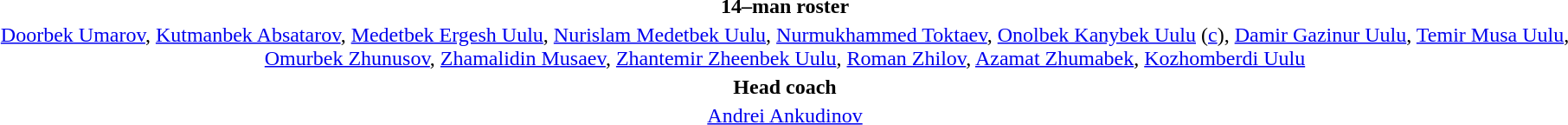<table style="text-align:center; margin-top:2em; margin-left:auto; margin-right:auto">
<tr>
<td><strong>14–man roster</strong></td>
</tr>
<tr>
<td><a href='#'>Doorbek Umarov</a>, <a href='#'>Kutmanbek Absatarov</a>, <a href='#'>Medetbek Ergesh Uulu</a>, <a href='#'>Nurislam Medetbek Uulu</a>, <a href='#'>Nurmukhammed Toktaev</a>, <a href='#'>Onolbek Kanybek Uulu</a> (<a href='#'>c</a>), <a href='#'>Damir Gazinur Uulu</a>, <a href='#'>Temir Musa Uulu</a>, <a href='#'>Omurbek Zhunusov</a>, <a href='#'>Zhamalidin Musaev</a>, <a href='#'>Zhantemir Zheenbek Uulu</a>, <a href='#'>Roman Zhilov</a>, <a href='#'>Azamat Zhumabek</a>, <a href='#'>Kozhomberdi Uulu</a></td>
</tr>
<tr>
<td><strong>Head coach</strong></td>
</tr>
<tr>
<td><a href='#'>Andrei Ankudinov</a></td>
</tr>
</table>
